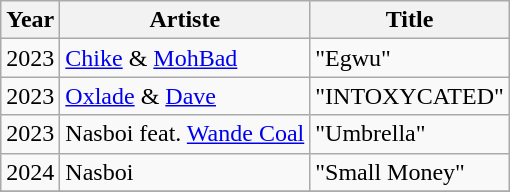<table class="wikitable">
<tr>
<th>Year</th>
<th>Artiste</th>
<th>Title</th>
</tr>
<tr>
<td>2023</td>
<td><a href='#'>Chike</a> & <a href='#'>MohBad</a></td>
<td>"Egwu"</td>
</tr>
<tr>
<td>2023</td>
<td><a href='#'>Oxlade</a> & <a href='#'>Dave</a></td>
<td>"INTOXYCATED"</td>
</tr>
<tr>
<td>2023</td>
<td>Nasboi feat. <a href='#'>Wande Coal</a></td>
<td>"Umbrella"</td>
</tr>
<tr>
<td>2024</td>
<td>Nasboi</td>
<td>"Small Money"</td>
</tr>
<tr>
</tr>
</table>
